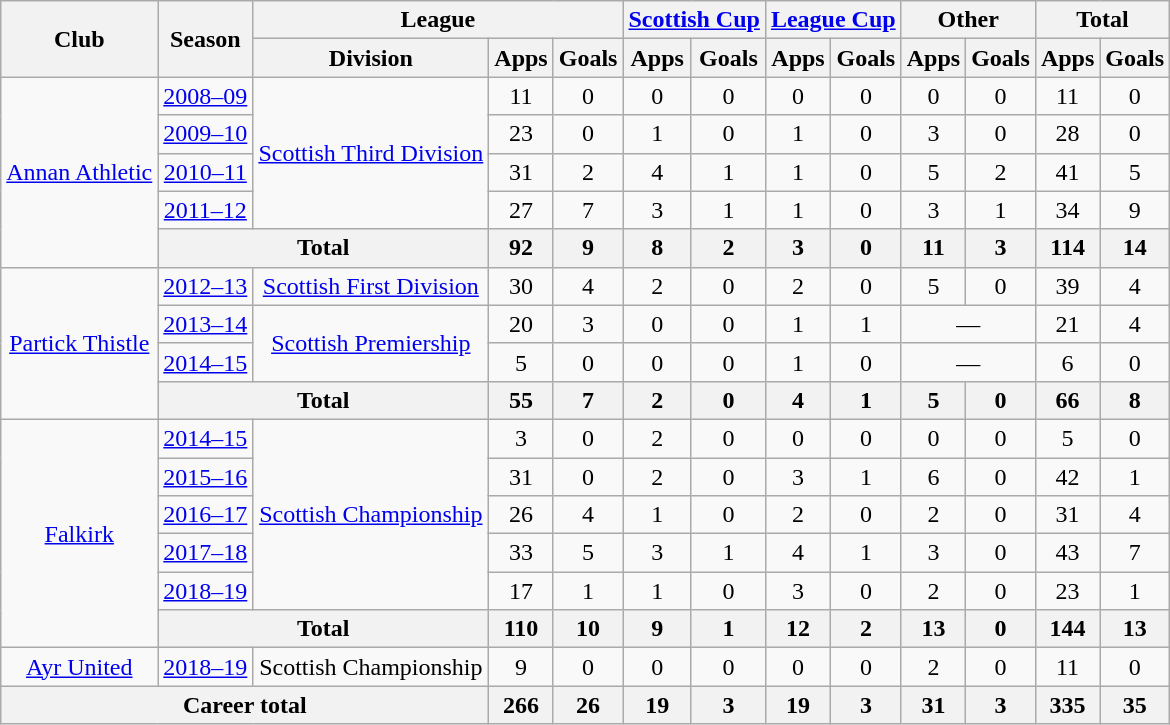<table class="wikitable" style="text-align:center">
<tr>
<th rowspan=2>Club</th>
<th rowspan=2>Season</th>
<th colspan=3>League</th>
<th colspan=2><a href='#'>Scottish Cup</a></th>
<th colspan=2><a href='#'>League Cup</a></th>
<th colspan=2>Other</th>
<th colspan=2>Total</th>
</tr>
<tr>
<th>Division</th>
<th>Apps</th>
<th>Goals</th>
<th>Apps</th>
<th>Goals</th>
<th>Apps</th>
<th>Goals</th>
<th>Apps</th>
<th>Goals</th>
<th>Apps</th>
<th>Goals</th>
</tr>
<tr>
<td rowspan="5"><a href='#'>Annan Athletic</a></td>
<td><a href='#'>2008–09</a></td>
<td rowspan="4"><a href='#'>Scottish Third Division</a></td>
<td>11</td>
<td>0</td>
<td>0</td>
<td>0</td>
<td>0</td>
<td>0</td>
<td>0</td>
<td>0</td>
<td>11</td>
<td>0</td>
</tr>
<tr>
<td><a href='#'>2009–10</a></td>
<td>23</td>
<td>0</td>
<td>1</td>
<td>0</td>
<td>1</td>
<td>0</td>
<td>3</td>
<td>0</td>
<td>28</td>
<td>0</td>
</tr>
<tr>
<td><a href='#'>2010–11</a></td>
<td>31</td>
<td>2</td>
<td>4</td>
<td>1</td>
<td>1</td>
<td>0</td>
<td>5</td>
<td>2</td>
<td>41</td>
<td>5</td>
</tr>
<tr>
<td><a href='#'>2011–12</a></td>
<td>27</td>
<td>7</td>
<td>3</td>
<td>1</td>
<td>1</td>
<td>0</td>
<td>3</td>
<td>1</td>
<td>34</td>
<td>9</td>
</tr>
<tr>
<th colspan="2">Total</th>
<th>92</th>
<th>9</th>
<th>8</th>
<th>2</th>
<th>3</th>
<th>0</th>
<th>11</th>
<th>3</th>
<th>114</th>
<th>14</th>
</tr>
<tr>
<td rowspan="4"><a href='#'>Partick Thistle</a></td>
<td><a href='#'>2012–13</a></td>
<td><a href='#'>Scottish First Division</a></td>
<td>30</td>
<td>4</td>
<td>2</td>
<td>0</td>
<td>2</td>
<td>0</td>
<td>5</td>
<td>0</td>
<td>39</td>
<td>4</td>
</tr>
<tr>
<td><a href='#'>2013–14</a></td>
<td rowspan="2"><a href='#'>Scottish Premiership</a></td>
<td>20</td>
<td>3</td>
<td>0</td>
<td>0</td>
<td>1</td>
<td>1</td>
<td colspan="2">—</td>
<td>21</td>
<td>4</td>
</tr>
<tr>
<td><a href='#'>2014–15</a></td>
<td>5</td>
<td>0</td>
<td>0</td>
<td>0</td>
<td>1</td>
<td>0</td>
<td colspan="2">—</td>
<td>6</td>
<td>0</td>
</tr>
<tr>
<th colspan="2">Total</th>
<th>55</th>
<th>7</th>
<th>2</th>
<th>0</th>
<th>4</th>
<th>1</th>
<th>5</th>
<th>0</th>
<th>66</th>
<th>8</th>
</tr>
<tr>
<td rowspan="6"><a href='#'>Falkirk</a></td>
<td><a href='#'>2014–15</a></td>
<td rowspan=5><a href='#'>Scottish Championship</a></td>
<td>3</td>
<td>0</td>
<td>2</td>
<td>0</td>
<td>0</td>
<td>0</td>
<td>0</td>
<td>0</td>
<td>5</td>
<td>0</td>
</tr>
<tr>
<td><a href='#'>2015–16</a></td>
<td>31</td>
<td>0</td>
<td>2</td>
<td>0</td>
<td>3</td>
<td>1</td>
<td>6</td>
<td>0</td>
<td>42</td>
<td>1</td>
</tr>
<tr>
<td><a href='#'>2016–17</a></td>
<td>26</td>
<td>4</td>
<td>1</td>
<td>0</td>
<td>2</td>
<td>0</td>
<td>2</td>
<td>0</td>
<td>31</td>
<td>4</td>
</tr>
<tr>
<td><a href='#'>2017–18</a></td>
<td>33</td>
<td>5</td>
<td>3</td>
<td>1</td>
<td>4</td>
<td>1</td>
<td>3</td>
<td>0</td>
<td>43</td>
<td>7</td>
</tr>
<tr>
<td><a href='#'>2018–19</a></td>
<td>17</td>
<td>1</td>
<td>1</td>
<td>0</td>
<td>3</td>
<td>0</td>
<td>2</td>
<td>0</td>
<td>23</td>
<td>1</td>
</tr>
<tr>
<th colspan="2">Total</th>
<th>110</th>
<th>10</th>
<th>9</th>
<th>1</th>
<th>12</th>
<th>2</th>
<th>13</th>
<th>0</th>
<th>144</th>
<th>13</th>
</tr>
<tr>
<td><a href='#'>Ayr United</a></td>
<td><a href='#'>2018–19</a></td>
<td>Scottish Championship</td>
<td>9</td>
<td>0</td>
<td>0</td>
<td>0</td>
<td>0</td>
<td>0</td>
<td>2</td>
<td>0</td>
<td>11</td>
<td>0</td>
</tr>
<tr>
<th colspan="3">Career total</th>
<th>266</th>
<th>26</th>
<th>19</th>
<th>3</th>
<th>19</th>
<th>3</th>
<th>31</th>
<th>3</th>
<th>335</th>
<th>35</th>
</tr>
</table>
